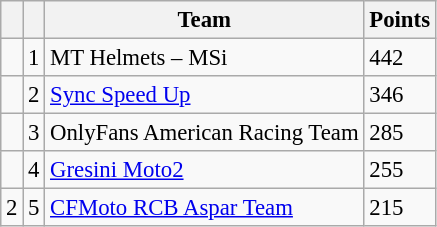<table class="wikitable" style="font-size: 95%;">
<tr>
<th></th>
<th></th>
<th>Team</th>
<th>Points</th>
</tr>
<tr>
<td></td>
<td align=center>1</td>
<td> MT Helmets – MSi</td>
<td align=left>442</td>
</tr>
<tr>
<td></td>
<td align=center>2</td>
<td> <a href='#'>Sync Speed Up</a></td>
<td align=left>346</td>
</tr>
<tr>
<td></td>
<td align=center>3</td>
<td> OnlyFans American Racing Team</td>
<td align=left>285</td>
</tr>
<tr>
<td></td>
<td align=center>4</td>
<td> <a href='#'>Gresini Moto2</a></td>
<td align=left>255</td>
</tr>
<tr>
<td> 2</td>
<td align=center>5</td>
<td> <a href='#'>CFMoto RCB Aspar Team</a></td>
<td align=left>215</td>
</tr>
</table>
